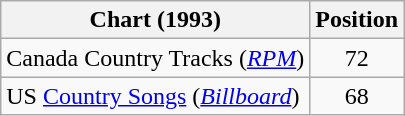<table class="wikitable sortable">
<tr>
<th scope="col">Chart (1993)</th>
<th scope="col">Position</th>
</tr>
<tr>
<td>Canada Country Tracks (<em><a href='#'>RPM</a></em>)</td>
<td align="center">72</td>
</tr>
<tr>
<td>US <a href='#'>Country Songs</a> (<em><a href='#'>Billboard</a></em>)</td>
<td align="center">68</td>
</tr>
</table>
